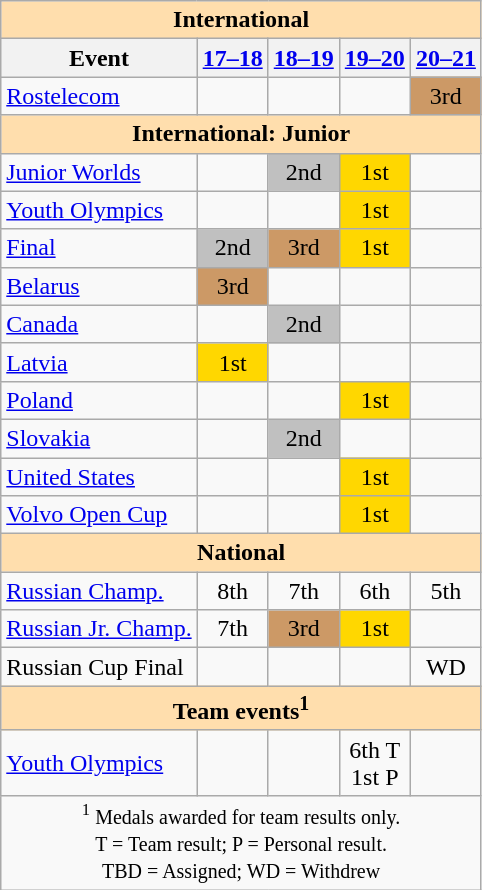<table class="wikitable" style="text-align:center">
<tr>
<th style="background-color: #ffdead; " colspan=5 align=center>International</th>
</tr>
<tr>
<th>Event</th>
<th><a href='#'>17–18</a></th>
<th><a href='#'>18–19</a></th>
<th><a href='#'>19–20</a></th>
<th><a href='#'>20–21</a></th>
</tr>
<tr>
<td align=left> <a href='#'>Rostelecom</a></td>
<td></td>
<td></td>
<td></td>
<td bgcolor=cc9966>3rd</td>
</tr>
<tr>
<th style="background-color: #ffdead; " colspan=5 align=center>International: Junior</th>
</tr>
<tr>
<td align=left><a href='#'>Junior Worlds</a></td>
<td></td>
<td bgcolor=silver>2nd</td>
<td bgcolor=gold>1st</td>
<td></td>
</tr>
<tr>
<td align=left><a href='#'>Youth Olympics</a></td>
<td></td>
<td></td>
<td bgcolor=gold>1st</td>
<td></td>
</tr>
<tr>
<td align=left> <a href='#'>Final</a></td>
<td bgcolor=silver>2nd</td>
<td bgcolor=cc9966>3rd</td>
<td bgcolor=gold>1st</td>
<td></td>
</tr>
<tr>
<td align=left> <a href='#'>Belarus</a></td>
<td bgcolor=cc9966>3rd</td>
<td></td>
<td></td>
<td></td>
</tr>
<tr>
<td align=left> <a href='#'>Canada</a></td>
<td></td>
<td bgcolor=silver>2nd</td>
<td></td>
<td></td>
</tr>
<tr>
<td align=left> <a href='#'>Latvia</a></td>
<td bgcolor=gold>1st</td>
<td></td>
<td></td>
<td></td>
</tr>
<tr>
<td align=left> <a href='#'>Poland</a></td>
<td></td>
<td></td>
<td bgcolor=gold>1st</td>
<td></td>
</tr>
<tr>
<td align=left> <a href='#'>Slovakia</a></td>
<td></td>
<td bgcolor=silver>2nd</td>
<td></td>
<td></td>
</tr>
<tr>
<td align=left> <a href='#'>United States</a></td>
<td></td>
<td></td>
<td bgcolor=gold>1st</td>
<td></td>
</tr>
<tr>
<td align=left><a href='#'>Volvo Open Cup</a></td>
<td></td>
<td></td>
<td bgcolor=gold>1st</td>
<td></td>
</tr>
<tr>
<th style="background-color: #ffdead; " colspan=5 align=center>National</th>
</tr>
<tr>
<td align=left><a href='#'>Russian Champ.</a></td>
<td>8th</td>
<td>7th</td>
<td>6th</td>
<td>5th</td>
</tr>
<tr>
<td align=left><a href='#'>Russian Jr. Champ.</a></td>
<td>7th</td>
<td bgcolor=cc9966>3rd</td>
<td bgcolor=gold>1st</td>
<td></td>
</tr>
<tr>
<td align=left>Russian Cup Final</td>
<td></td>
<td></td>
<td></td>
<td>WD</td>
</tr>
<tr>
<th style="background-color: #ffdead; " colspan=5 align=center>Team events<sup>1</sup></th>
</tr>
<tr>
<td align=left><a href='#'>Youth Olympics</a></td>
<td></td>
<td></td>
<td>6th T <br>1st P</td>
<td></td>
</tr>
<tr>
<td colspan=5 align=center><small> <sup>1</sup> Medals awarded for team results only. <br> T = Team result; P = Personal result. <br> TBD = Assigned; WD = Withdrew </small></td>
</tr>
</table>
